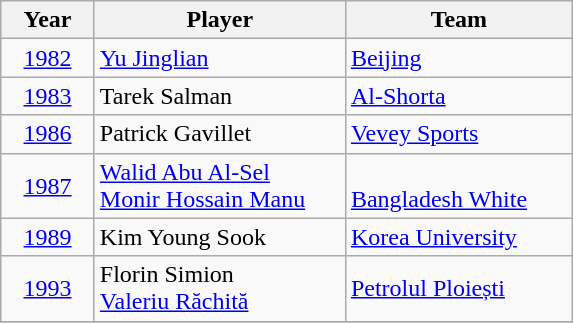<table class="wikitable">
<tr>
<th width="55">Year</th>
<th width="160">Player</th>
<th width="144">Team</th>
</tr>
<tr>
<td align="center"><a href='#'>1982</a></td>
<td> <a href='#'>Yu Jinglian</a></td>
<td> <a href='#'>Beijing</a></td>
</tr>
<tr>
<td align="center"><a href='#'>1983</a></td>
<td> Tarek Salman</td>
<td> <a href='#'>Al-Shorta</a></td>
</tr>
<tr>
<td align="center"><a href='#'>1986</a></td>
<td> Patrick Gavillet</td>
<td> <a href='#'>Vevey Sports</a></td>
</tr>
<tr>
<td align="center"><a href='#'>1987</a></td>
<td> <a href='#'>Walid Abu Al-Sel</a> <br>  <a href='#'>Monir Hossain Manu</a></td>
<td> <br>  <a href='#'>Bangladesh White</a></td>
</tr>
<tr>
<td align="center"><a href='#'>1989</a></td>
<td> Kim Young Sook</td>
<td> <a href='#'>Korea University</a></td>
</tr>
<tr>
<td align="center"><a href='#'>1993</a></td>
<td> Florin Simion <br>  <a href='#'>Valeriu Răchită</a></td>
<td> <a href='#'>Petrolul Ploiești</a></td>
</tr>
<tr>
</tr>
</table>
